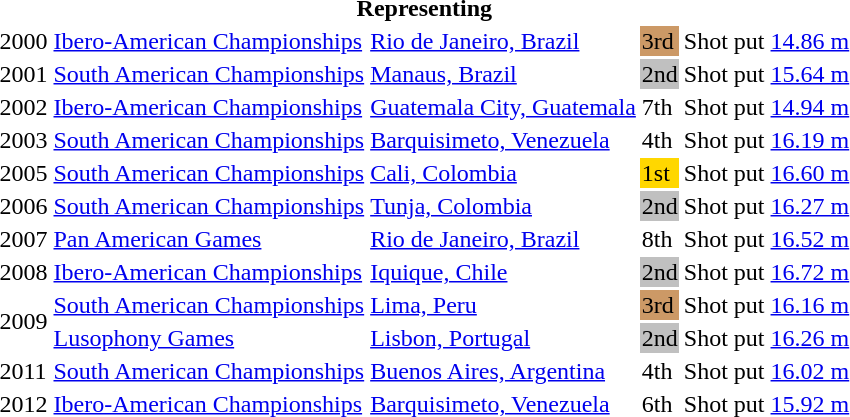<table>
<tr>
<th colspan="6">Representing </th>
</tr>
<tr>
<td>2000</td>
<td><a href='#'>Ibero-American Championships</a></td>
<td><a href='#'>Rio de Janeiro, Brazil</a></td>
<td bgcolor=cc9966>3rd</td>
<td>Shot put</td>
<td><a href='#'>14.86 m</a></td>
</tr>
<tr>
<td>2001</td>
<td><a href='#'>South American Championships</a></td>
<td><a href='#'>Manaus, Brazil</a></td>
<td bgcolor=silver>2nd</td>
<td>Shot put</td>
<td><a href='#'>15.64 m</a></td>
</tr>
<tr>
<td>2002</td>
<td><a href='#'>Ibero-American Championships</a></td>
<td><a href='#'>Guatemala City, Guatemala</a></td>
<td>7th</td>
<td>Shot put</td>
<td><a href='#'>14.94 m</a></td>
</tr>
<tr>
<td>2003</td>
<td><a href='#'>South American Championships</a></td>
<td><a href='#'>Barquisimeto, Venezuela</a></td>
<td>4th</td>
<td>Shot put</td>
<td><a href='#'>16.19 m</a></td>
</tr>
<tr>
<td>2005</td>
<td><a href='#'>South American Championships</a></td>
<td><a href='#'>Cali, Colombia</a></td>
<td bgcolor=gold>1st</td>
<td>Shot put</td>
<td><a href='#'>16.60 m</a></td>
</tr>
<tr>
<td>2006</td>
<td><a href='#'>South American Championships</a></td>
<td><a href='#'>Tunja, Colombia</a></td>
<td bgcolor=silver>2nd</td>
<td>Shot put</td>
<td><a href='#'>16.27 m</a></td>
</tr>
<tr>
<td>2007</td>
<td><a href='#'>Pan American Games</a></td>
<td><a href='#'>Rio de Janeiro, Brazil</a></td>
<td>8th</td>
<td>Shot put</td>
<td><a href='#'>16.52 m</a></td>
</tr>
<tr>
<td>2008</td>
<td><a href='#'>Ibero-American Championships</a></td>
<td><a href='#'>Iquique, Chile</a></td>
<td bgcolor=silver>2nd</td>
<td>Shot put</td>
<td><a href='#'>16.72 m</a></td>
</tr>
<tr>
<td rowspan=2>2009</td>
<td><a href='#'>South American Championships</a></td>
<td><a href='#'>Lima, Peru</a></td>
<td bgcolor=cc9966>3rd</td>
<td>Shot put</td>
<td><a href='#'>16.16 m</a></td>
</tr>
<tr>
<td><a href='#'>Lusophony Games</a></td>
<td><a href='#'>Lisbon, Portugal</a></td>
<td bgcolor=silver>2nd</td>
<td>Shot put</td>
<td><a href='#'>16.26 m</a></td>
</tr>
<tr>
<td>2011</td>
<td><a href='#'>South American Championships</a></td>
<td><a href='#'>Buenos Aires, Argentina</a></td>
<td>4th</td>
<td>Shot put</td>
<td><a href='#'>16.02 m</a></td>
</tr>
<tr>
<td>2012</td>
<td><a href='#'>Ibero-American Championships</a></td>
<td><a href='#'>Barquisimeto, Venezuela</a></td>
<td>6th</td>
<td>Shot put</td>
<td><a href='#'>15.92 m</a></td>
</tr>
</table>
